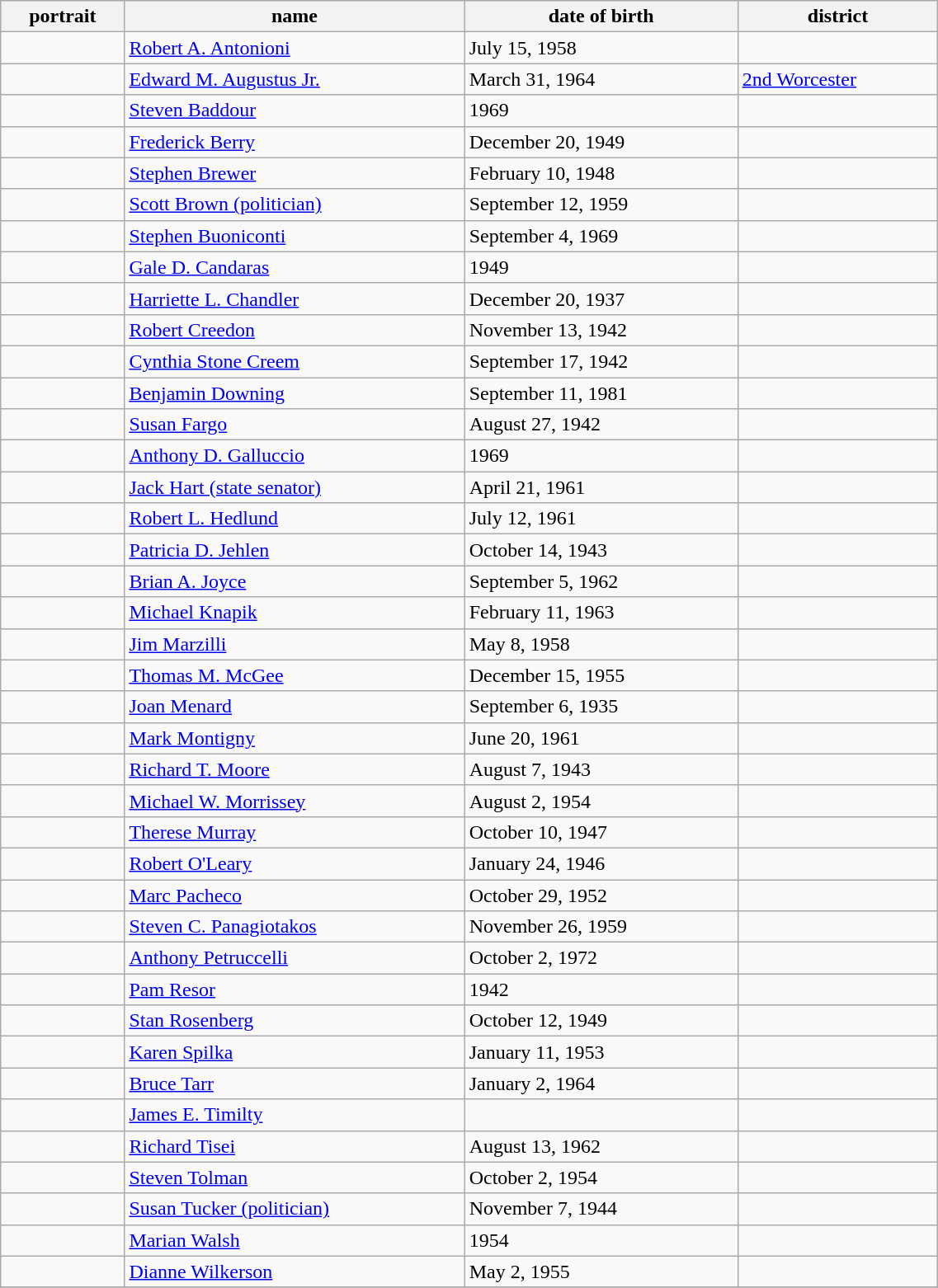<table class='wikitable sortable' style="width:60%">
<tr>
<th>portrait</th>
<th>name </th>
<th data-sort-type=date>date of birth </th>
<th>district </th>
</tr>
<tr>
<td></td>
<td><a href='#'>Robert A. Antonioni</a></td>
<td>July 15, 1958</td>
<td></td>
</tr>
<tr>
<td></td>
<td><a href='#'>Edward M. Augustus Jr.</a></td>
<td>March 31, 1964</td>
<td><a href='#'>2nd Worcester</a></td>
</tr>
<tr>
<td></td>
<td><a href='#'>Steven Baddour</a></td>
<td>1969</td>
<td></td>
</tr>
<tr>
<td></td>
<td><a href='#'>Frederick Berry</a></td>
<td>December 20, 1949</td>
<td></td>
</tr>
<tr>
<td></td>
<td><a href='#'>Stephen Brewer</a></td>
<td>February 10, 1948</td>
<td></td>
</tr>
<tr>
<td></td>
<td><a href='#'>Scott Brown (politician)</a></td>
<td>September 12, 1959</td>
<td></td>
</tr>
<tr>
<td></td>
<td><a href='#'>Stephen Buoniconti</a></td>
<td>September 4, 1969</td>
<td></td>
</tr>
<tr>
<td></td>
<td><a href='#'>Gale D. Candaras</a></td>
<td>1949</td>
<td></td>
</tr>
<tr>
<td></td>
<td><a href='#'>Harriette L. Chandler</a></td>
<td>December 20, 1937</td>
<td></td>
</tr>
<tr>
<td></td>
<td><a href='#'>Robert Creedon</a></td>
<td>November 13, 1942</td>
<td></td>
</tr>
<tr>
<td></td>
<td><a href='#'>Cynthia Stone Creem</a></td>
<td>September 17, 1942</td>
<td></td>
</tr>
<tr>
<td></td>
<td><a href='#'>Benjamin Downing</a></td>
<td>September 11, 1981</td>
<td></td>
</tr>
<tr>
<td></td>
<td><a href='#'>Susan Fargo</a></td>
<td>August 27, 1942</td>
<td></td>
</tr>
<tr>
<td></td>
<td><a href='#'>Anthony D. Galluccio</a></td>
<td>1969</td>
<td></td>
</tr>
<tr>
<td></td>
<td><a href='#'>Jack Hart (state senator)</a></td>
<td>April 21, 1961</td>
<td></td>
</tr>
<tr>
<td></td>
<td><a href='#'>Robert L. Hedlund</a></td>
<td>July 12, 1961</td>
<td></td>
</tr>
<tr>
<td></td>
<td><a href='#'>Patricia D. Jehlen</a></td>
<td>October 14, 1943</td>
<td></td>
</tr>
<tr>
<td></td>
<td><a href='#'>Brian A. Joyce</a></td>
<td>September 5, 1962</td>
<td></td>
</tr>
<tr>
<td></td>
<td><a href='#'>Michael Knapik</a></td>
<td>February 11, 1963</td>
<td></td>
</tr>
<tr>
<td></td>
<td><a href='#'>Jim Marzilli</a></td>
<td>May 8, 1958</td>
<td></td>
</tr>
<tr>
<td></td>
<td><a href='#'>Thomas M. McGee</a></td>
<td>December 15, 1955</td>
<td></td>
</tr>
<tr>
<td></td>
<td><a href='#'>Joan Menard</a></td>
<td>September 6, 1935</td>
<td></td>
</tr>
<tr>
<td></td>
<td><a href='#'>Mark Montigny</a></td>
<td>June 20, 1961</td>
<td></td>
</tr>
<tr>
<td></td>
<td><a href='#'>Richard T. Moore</a></td>
<td>August 7, 1943</td>
<td></td>
</tr>
<tr>
<td></td>
<td><a href='#'>Michael W. Morrissey</a></td>
<td>August 2, 1954</td>
<td></td>
</tr>
<tr>
<td></td>
<td><a href='#'>Therese Murray</a></td>
<td>October 10, 1947</td>
<td></td>
</tr>
<tr>
<td></td>
<td><a href='#'>Robert O'Leary</a></td>
<td>January 24, 1946</td>
<td></td>
</tr>
<tr>
<td></td>
<td><a href='#'>Marc Pacheco</a></td>
<td>October 29, 1952</td>
<td></td>
</tr>
<tr>
<td></td>
<td><a href='#'>Steven C. Panagiotakos</a></td>
<td>November 26, 1959</td>
<td></td>
</tr>
<tr>
<td></td>
<td><a href='#'>Anthony Petruccelli</a></td>
<td>October 2, 1972</td>
<td></td>
</tr>
<tr>
<td></td>
<td><a href='#'>Pam Resor</a></td>
<td>1942</td>
<td></td>
</tr>
<tr>
<td></td>
<td><a href='#'>Stan Rosenberg</a></td>
<td>October 12, 1949</td>
<td></td>
</tr>
<tr>
<td></td>
<td><a href='#'>Karen Spilka</a></td>
<td>January 11, 1953</td>
<td></td>
</tr>
<tr>
<td></td>
<td><a href='#'>Bruce Tarr</a></td>
<td>January 2, 1964</td>
<td></td>
</tr>
<tr>
<td></td>
<td><a href='#'>James E. Timilty</a></td>
<td></td>
<td></td>
</tr>
<tr>
<td></td>
<td><a href='#'>Richard Tisei</a></td>
<td>August 13, 1962</td>
<td></td>
</tr>
<tr>
<td></td>
<td><a href='#'>Steven Tolman</a></td>
<td>October 2, 1954</td>
<td></td>
</tr>
<tr>
<td></td>
<td><a href='#'>Susan Tucker (politician)</a></td>
<td>November 7, 1944</td>
<td></td>
</tr>
<tr>
<td></td>
<td><a href='#'>Marian Walsh</a></td>
<td>1954</td>
<td></td>
</tr>
<tr>
<td></td>
<td><a href='#'>Dianne Wilkerson</a></td>
<td>May 2, 1955</td>
<td></td>
</tr>
<tr>
</tr>
</table>
